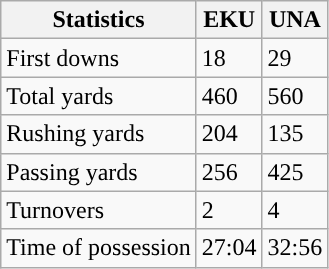<table class="wikitable" style="float: left;">
<tr>
<th>Statistics</th>
<th>EKU</th>
<th>UNA</th>
</tr>
<tr>
<td>First downs</td>
<td>18</td>
<td>29</td>
</tr>
<tr>
<td>Total yards</td>
<td>460</td>
<td>560</td>
</tr>
<tr>
<td>Rushing yards</td>
<td>204</td>
<td>135</td>
</tr>
<tr>
<td>Passing yards</td>
<td>256</td>
<td>425</td>
</tr>
<tr>
<td>Turnovers</td>
<td>2</td>
<td>4</td>
</tr>
<tr>
<td>Time of possession</td>
<td>27:04</td>
<td>32:56</td>
</tr>
</table>
